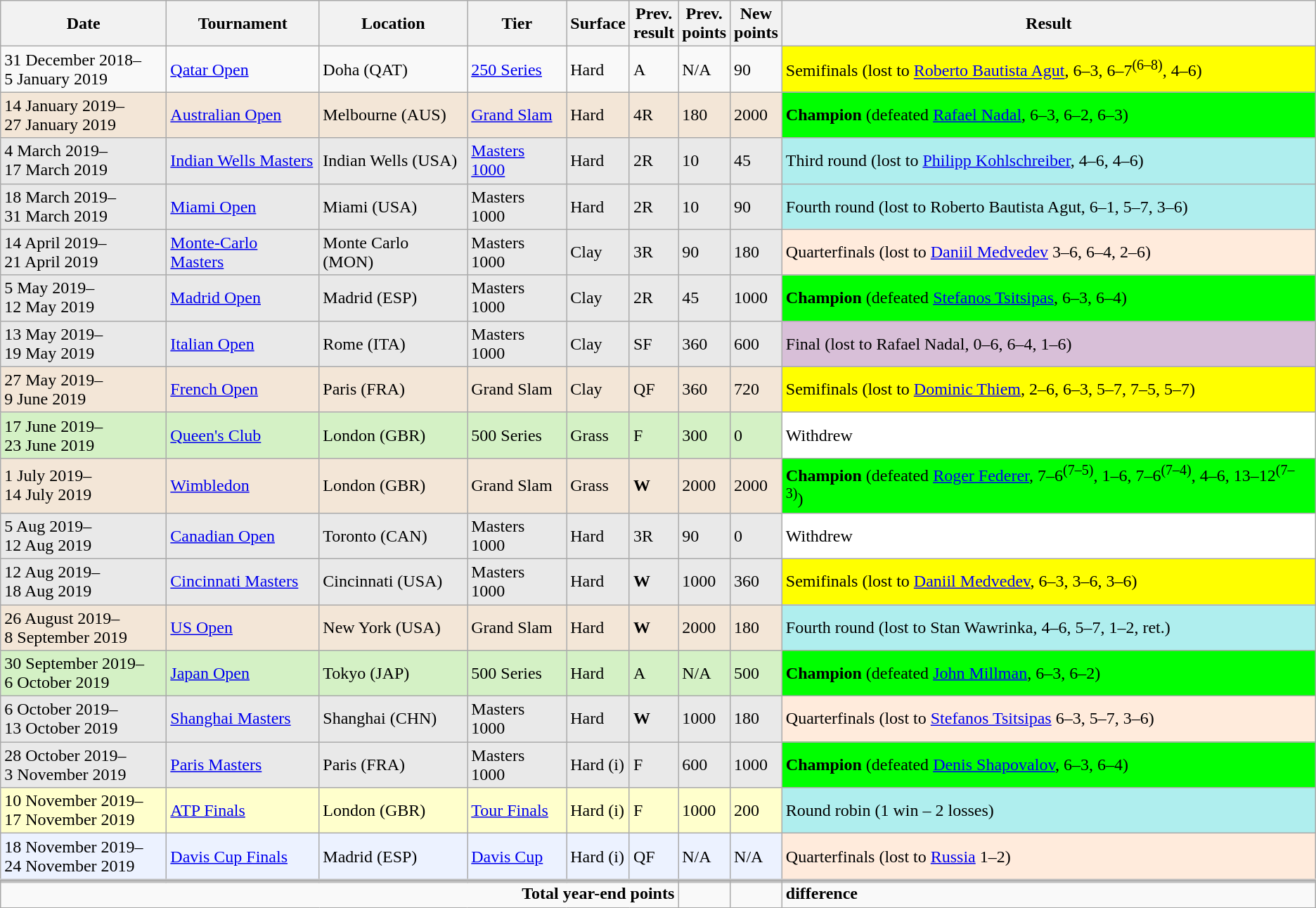<table class="wikitable" style="text-align:left">
<tr>
<th style="width:150px">Date</th>
<th>Tournament</th>
<th>Location</th>
<th>Tier</th>
<th>Surface</th>
<th>Prev.<br>result</th>
<th>Prev.<br>points</th>
<th>New<br>points</th>
<th>Result</th>
</tr>
<tr>
<td>31 December 2018–<br>5 January 2019</td>
<td><a href='#'>Qatar Open</a></td>
<td>Doha (QAT)</td>
<td><a href='#'>250 Series</a></td>
<td>Hard</td>
<td>A</td>
<td>N/A</td>
<td>90</td>
<td style="background:yellow;">Semifinals (lost to <a href='#'>Roberto Bautista Agut</a>, 6–3, 6–7<sup>(6–8)</sup>, 4–6)</td>
</tr>
<tr style="background:#F3E6D7;">
<td>14 January 2019–<br>27 January 2019</td>
<td><a href='#'>Australian Open</a></td>
<td>Melbourne (AUS)</td>
<td><a href='#'>Grand Slam</a></td>
<td>Hard</td>
<td>4R</td>
<td>180</td>
<td>2000</td>
<td style="background:lime;"><strong>Champion</strong> (defeated <a href='#'>Rafael Nadal</a>, 6–3, 6–2, 6–3)</td>
</tr>
<tr style="background:#E9E9E9;">
<td>4 March 2019–<br>17 March 2019</td>
<td><a href='#'>Indian Wells Masters</a></td>
<td>Indian Wells (USA)</td>
<td><a href='#'>Masters 1000</a></td>
<td>Hard</td>
<td>2R</td>
<td>10</td>
<td>45</td>
<td style="background:#afeeee;">Third round (lost to <a href='#'>Philipp Kohlschreiber</a>, 4–6, 4–6)</td>
</tr>
<tr style="background:#E9E9E9;">
<td>18 March 2019–<br>31 March 2019</td>
<td><a href='#'>Miami Open</a></td>
<td>Miami (USA)</td>
<td>Masters 1000</td>
<td>Hard</td>
<td>2R</td>
<td>10</td>
<td>90</td>
<td style="background:#afeeee;">Fourth round (lost to Roberto Bautista Agut, 6–1, 5–7, 3–6)</td>
</tr>
<tr style="background:#E9E9E9;">
<td>14 April 2019–<br>21 April 2019</td>
<td><a href='#'>Monte-Carlo Masters</a></td>
<td>Monte Carlo (MON)</td>
<td>Masters 1000</td>
<td>Clay</td>
<td>3R</td>
<td>90</td>
<td>180</td>
<td style="background:#ffebdc;">Quarterfinals (lost to <a href='#'>Daniil Medvedev</a> 3–6, 6–4, 2–6)</td>
</tr>
<tr style="background:#E9E9E9;">
<td>5 May 2019–<br>12 May 2019</td>
<td><a href='#'>Madrid Open</a></td>
<td>Madrid (ESP)</td>
<td>Masters 1000</td>
<td>Clay</td>
<td>2R</td>
<td>45</td>
<td>1000</td>
<td style="background:lime;"><strong>Champion</strong> (defeated <a href='#'>Stefanos Tsitsipas</a>, 6–3, 6–4)</td>
</tr>
<tr style="background:#E9E9E9;">
<td>13 May 2019–<br>19 May 2019</td>
<td><a href='#'>Italian Open</a></td>
<td>Rome (ITA)</td>
<td>Masters 1000</td>
<td>Clay</td>
<td>SF</td>
<td>360</td>
<td>600</td>
<td style="background:thistle;">Final (lost to Rafael Nadal, 0–6, 6–4, 1–6)</td>
</tr>
<tr style="background:#F3E6D7;">
<td>27 May 2019–<br>9 June 2019</td>
<td><a href='#'>French Open</a></td>
<td>Paris (FRA)</td>
<td>Grand Slam</td>
<td>Clay</td>
<td>QF</td>
<td>360</td>
<td>720</td>
<td style="background:yellow;">Semifinals (lost to <a href='#'>Dominic Thiem</a>, 2–6, 6–3, 5–7, 7–5, 5–7)</td>
</tr>
<tr style="background:#D4F1C5;">
<td>17 June 2019–<br>23 June 2019</td>
<td><a href='#'>Queen's Club</a></td>
<td>London (GBR)</td>
<td>500 Series</td>
<td>Grass</td>
<td>F</td>
<td>300</td>
<td>0</td>
<td style="background:white;">Withdrew</td>
</tr>
<tr style="background:#F3E6D7;">
<td>1 July 2019–<br>14 July 2019</td>
<td><a href='#'>Wimbledon</a></td>
<td>London (GBR)</td>
<td>Grand Slam</td>
<td>Grass</td>
<td><strong>W</strong></td>
<td>2000</td>
<td>2000</td>
<td style="background:lime;"><strong>Champion</strong> (defeated <a href='#'>Roger Federer</a>, 7–6<sup>(7–5)</sup>, 1–6, 7–6<sup>(7–4)</sup>, 4–6, 13–12<sup>(7–3)</sup>)</td>
</tr>
<tr style="background:#E9E9E9;">
<td>5 Aug 2019–<br>12 Aug 2019</td>
<td><a href='#'>Canadian Open</a></td>
<td>Toronto (CAN)</td>
<td>Masters 1000</td>
<td>Hard</td>
<td>3R</td>
<td>90</td>
<td>0</td>
<td style="background:white;">Withdrew</td>
</tr>
<tr style="background:#E9E9E9;">
<td>12 Aug 2019–<br>18 Aug 2019</td>
<td><a href='#'>Cincinnati Masters</a></td>
<td>Cincinnati (USA)</td>
<td>Masters 1000</td>
<td>Hard</td>
<td><strong>W</strong></td>
<td>1000</td>
<td>360</td>
<td style="background:yellow;">Semifinals (lost to <a href='#'>Daniil Medvedev</a>, 6–3, 3–6, 3–6)</td>
</tr>
<tr style="background:#F3E6D7;">
<td>26 August 2019–<br>8 September 2019</td>
<td><a href='#'>US Open</a></td>
<td>New York (USA)</td>
<td>Grand Slam</td>
<td>Hard</td>
<td><strong>W</strong></td>
<td>2000</td>
<td>180</td>
<td style="background:#afeeee;">Fourth round (lost to Stan Wawrinka, 4–6, 5–7, 1–2, ret.)</td>
</tr>
<tr style="background:#D4F1C5;">
<td>30 September 2019–<br>6 October 2019</td>
<td><a href='#'>Japan Open</a></td>
<td>Tokyo (JAP)</td>
<td>500 Series</td>
<td>Hard</td>
<td>A</td>
<td>N/A</td>
<td>500</td>
<td style="background:lime;"><strong>Champion</strong> (defeated <a href='#'>John Millman</a>, 6–3, 6–2)</td>
</tr>
<tr style="background:#E9E9E9;">
<td>6 October 2019–<br>13 October 2019</td>
<td><a href='#'>Shanghai Masters</a></td>
<td>Shanghai (CHN)</td>
<td>Masters 1000</td>
<td>Hard</td>
<td><strong>W</strong></td>
<td>1000</td>
<td>180</td>
<td style="background:#ffebdc;">Quarterfinals (lost to <a href='#'>Stefanos Tsitsipas</a> 6–3, 5–7, 3–6)</td>
</tr>
<tr style="background:#E9E9E9;">
<td>28 October 2019–<br>3 November 2019</td>
<td><a href='#'>Paris Masters</a></td>
<td>Paris (FRA)</td>
<td>Masters 1000</td>
<td>Hard (i)</td>
<td>F</td>
<td>600</td>
<td>1000</td>
<td style="background:lime;"><strong>Champion</strong> (defeated <a href='#'>Denis Shapovalov</a>, 6–3, 6–4)</td>
</tr>
<tr style="background:#FFFFCC;">
<td>10 November 2019–<br>17 November 2019</td>
<td><a href='#'>ATP Finals</a></td>
<td>London (GBR)</td>
<td><a href='#'>Tour Finals</a></td>
<td>Hard (i)</td>
<td>F</td>
<td>1000</td>
<td>200</td>
<td style="background:#afeeee;">Round robin (1 win – 2 losses)</td>
</tr>
<tr style="background:#ECF2FF;">
<td>18 November 2019–<br>24 November 2019</td>
<td><a href='#'>Davis Cup Finals</a></td>
<td>Madrid (ESP)</td>
<td><a href='#'>Davis Cup</a></td>
<td>Hard (i)</td>
<td>QF</td>
<td>N/A</td>
<td>N/A</td>
<td style="background:#ffebdc;">Quarterfinals (lost to <a href='#'>Russia</a> 1–2)</td>
</tr>
<tr style="border-top:4px solid silver;">
</tr>
<tr>
<td colspan=6 align=right><strong>Total year-end points</strong></td>
<td></td>
<td></td>
<td>  <strong>difference</strong></td>
</tr>
</table>
